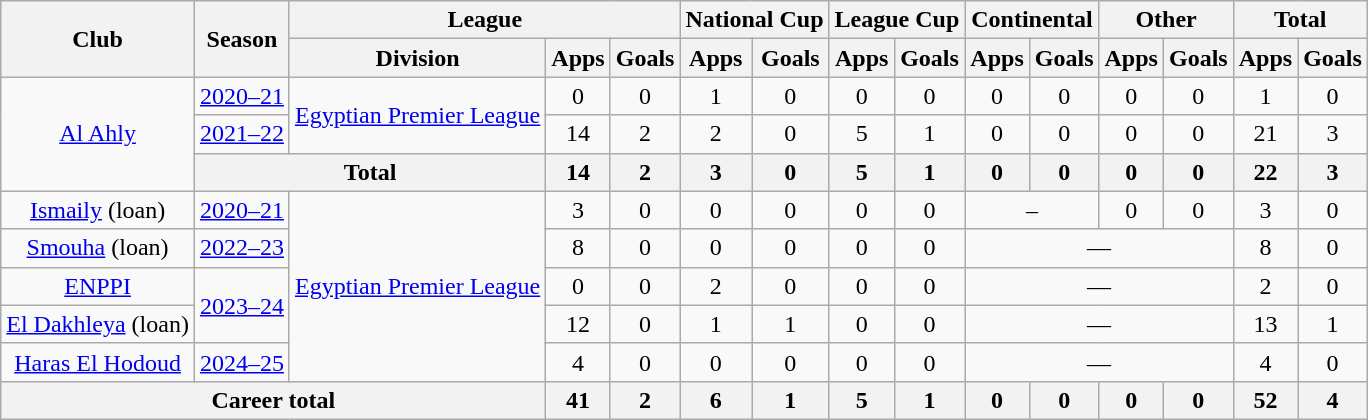<table class=wikitable style=text-align:center>
<tr>
<th rowspan="2">Club</th>
<th rowspan="2">Season</th>
<th colspan="3">League</th>
<th colspan="2">National Cup</th>
<th colspan="2">League Cup</th>
<th colspan="2">Continental</th>
<th colspan="2">Other</th>
<th colspan="2">Total</th>
</tr>
<tr>
<th>Division</th>
<th>Apps</th>
<th>Goals</th>
<th>Apps</th>
<th>Goals</th>
<th>Apps</th>
<th>Goals</th>
<th>Apps</th>
<th>Goals</th>
<th>Apps</th>
<th>Goals</th>
<th>Apps</th>
<th>Goals</th>
</tr>
<tr>
<td rowspan="3"><a href='#'>Al Ahly</a></td>
<td><a href='#'>2020–21</a></td>
<td rowspan="2"><a href='#'>Egyptian Premier League</a></td>
<td>0</td>
<td>0</td>
<td>1</td>
<td>0</td>
<td>0</td>
<td>0</td>
<td>0</td>
<td>0</td>
<td>0</td>
<td>0</td>
<td>1</td>
<td>0</td>
</tr>
<tr>
<td><a href='#'>2021–22</a></td>
<td>14</td>
<td>2</td>
<td>2</td>
<td>0</td>
<td>5</td>
<td>1</td>
<td>0</td>
<td>0</td>
<td>0</td>
<td>0</td>
<td>21</td>
<td>3</td>
</tr>
<tr>
<th colspan=2>Total</th>
<th>14</th>
<th>2</th>
<th>3</th>
<th>0</th>
<th>5</th>
<th>1</th>
<th>0</th>
<th>0</th>
<th>0</th>
<th>0</th>
<th>22</th>
<th>3</th>
</tr>
<tr>
<td><a href='#'>Ismaily</a> (loan)</td>
<td><a href='#'>2020–21</a></td>
<td rowspan="5"><a href='#'>Egyptian Premier League</a></td>
<td>3</td>
<td>0</td>
<td>0</td>
<td>0</td>
<td>0</td>
<td>0</td>
<td colspan="2">–</td>
<td>0</td>
<td>0</td>
<td>3</td>
<td>0</td>
</tr>
<tr>
<td><a href='#'>Smouha</a> (loan)</td>
<td><a href='#'>2022–23</a></td>
<td>8</td>
<td>0</td>
<td>0</td>
<td>0</td>
<td>0</td>
<td>0</td>
<td rowspan=1 colspan="4">—</td>
<td>8</td>
<td>0</td>
</tr>
<tr>
<td><a href='#'>ENPPI</a></td>
<td rowspan="2"><a href='#'>2023–24</a></td>
<td>0</td>
<td>0</td>
<td>2</td>
<td>0</td>
<td>0</td>
<td>0</td>
<td rowspan=1 colspan="4">—</td>
<td>2</td>
<td>0</td>
</tr>
<tr>
<td><a href='#'>El Dakhleya</a> (loan)</td>
<td>12</td>
<td>0</td>
<td>1</td>
<td>1</td>
<td>0</td>
<td>0</td>
<td rowspan=1 colspan="4">—</td>
<td>13</td>
<td>1</td>
</tr>
<tr>
<td><a href='#'>Haras El Hodoud</a></td>
<td><a href='#'>2024–25</a></td>
<td>4</td>
<td>0</td>
<td>0</td>
<td>0</td>
<td>0</td>
<td>0</td>
<td rowspan=1 colspan="4">—</td>
<td>4</td>
<td>0</td>
</tr>
<tr>
<th colspan=3>Career total</th>
<th>41</th>
<th>2</th>
<th>6</th>
<th>1</th>
<th>5</th>
<th>1</th>
<th>0</th>
<th>0</th>
<th>0</th>
<th>0</th>
<th>52</th>
<th>4</th>
</tr>
</table>
